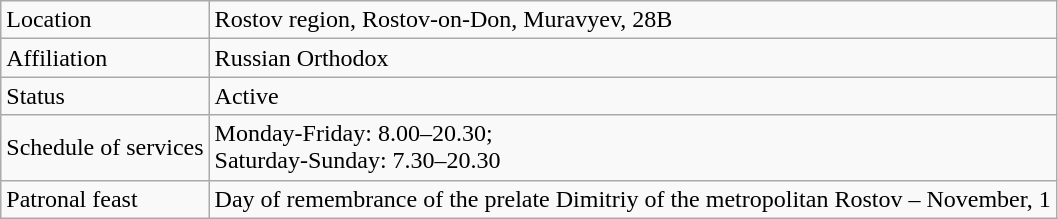<table class="wikitable">
<tr>
<td>Location</td>
<td>Rostov region, Rostov-on-Don, Muravyev, 28B</td>
</tr>
<tr>
<td>Affiliation</td>
<td>Russian Orthodox</td>
</tr>
<tr>
<td>Status</td>
<td>Active</td>
</tr>
<tr>
<td>Schedule of services</td>
<td>Monday-Friday: 8.00–20.30;<br>Saturday-Sunday: 7.30–20.30</td>
</tr>
<tr>
<td>Patronal feast</td>
<td>Day of remembrance of the prelate Dimitriy of the metropolitan Rostov – November, 1</td>
</tr>
</table>
